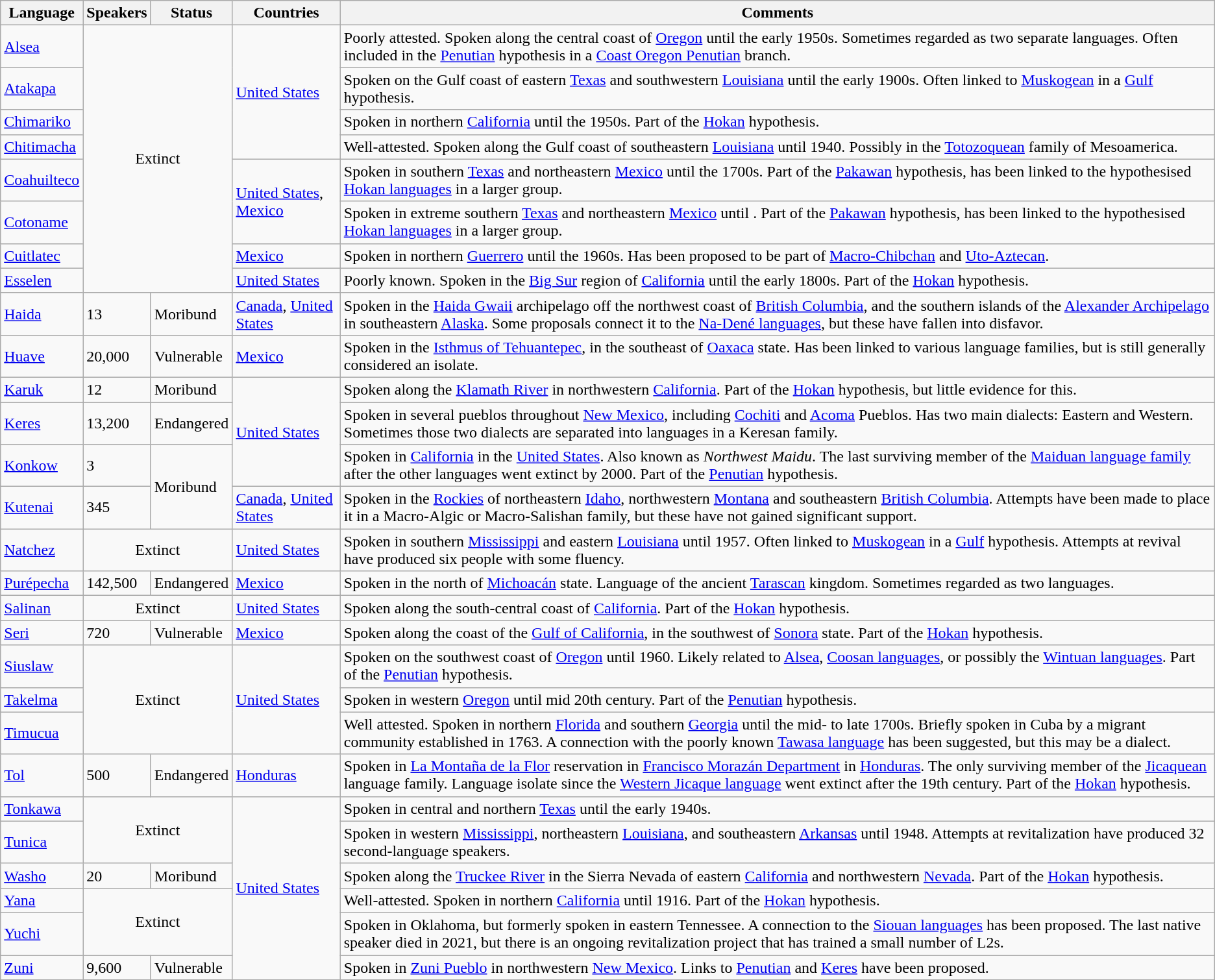<table class="wikitable sortable" RULES="ALL">
<tr>
<th>Language</th>
<th data-sort-type=number>Speakers</th>
<th>Status</th>
<th>Countries</th>
<th>Comments</th>
</tr>
<tr>
<td><a href='#'>Alsea</a></td>
<td style="text-align: center;" colspan="2" rowspan="8">Extinct</td>
<td rowspan="4"><a href='#'>United States</a></td>
<td>Poorly attested. Spoken along the central coast of <a href='#'>Oregon</a> until the early 1950s. Sometimes regarded as two separate languages. Often included in the <a href='#'>Penutian</a> hypothesis in a <a href='#'>Coast Oregon Penutian</a> branch.</td>
</tr>
<tr>
<td><a href='#'>Atakapa</a></td>
<td>Spoken on the Gulf coast of eastern <a href='#'>Texas</a> and southwestern <a href='#'>Louisiana</a> until the early 1900s. Often linked to <a href='#'>Muskogean</a> in a <a href='#'>Gulf</a> hypothesis.</td>
</tr>
<tr>
<td><a href='#'>Chimariko</a></td>
<td>Spoken in northern <a href='#'>California</a> until the 1950s. Part of the <a href='#'>Hokan</a> hypothesis.</td>
</tr>
<tr>
<td><a href='#'>Chitimacha</a></td>
<td>Well-attested. Spoken along the Gulf coast of southeastern <a href='#'>Louisiana</a> until 1940. Possibly in the <a href='#'>Totozoquean</a> family of Mesoamerica.</td>
</tr>
<tr>
<td><a href='#'>Coahuilteco</a></td>
<td rowspan="2"><a href='#'>United States</a>, <a href='#'>Mexico</a></td>
<td>Spoken in southern <a href='#'>Texas</a> and northeastern <a href='#'>Mexico</a> until the 1700s. Part of the <a href='#'>Pakawan</a> hypothesis, has been linked to the hypothesised <a href='#'>Hokan languages</a> in a larger group.</td>
</tr>
<tr>
<td><a href='#'>Cotoname</a></td>
<td>Spoken in extreme southern <a href='#'>Texas</a> and northeastern <a href='#'>Mexico</a> until . Part of the <a href='#'>Pakawan</a> hypothesis, has been linked to the hypothesised <a href='#'>Hokan languages</a> in a larger group.</td>
</tr>
<tr>
<td><a href='#'>Cuitlatec</a></td>
<td><a href='#'>Mexico</a></td>
<td>Spoken in northern <a href='#'>Guerrero</a> until the 1960s. Has been proposed to be part of <a href='#'>Macro-Chibchan</a> and <a href='#'>Uto-Aztecan</a>.</td>
</tr>
<tr>
<td><a href='#'>Esselen</a></td>
<td><a href='#'>United States</a></td>
<td>Poorly known. Spoken in the <a href='#'>Big Sur</a> region of <a href='#'>California</a> until the early 1800s. Part of the <a href='#'>Hokan</a> hypothesis.</td>
</tr>
<tr>
<td><a href='#'>Haida</a></td>
<td>13</td>
<td data-sort-value=4>Moribund</td>
<td><a href='#'>Canada</a>, <a href='#'>United States</a></td>
<td>Spoken in the <a href='#'>Haida Gwaii</a> archipelago off the northwest coast of <a href='#'>British Columbia</a>, and the southern islands of the <a href='#'>Alexander Archipelago</a> in southeastern <a href='#'>Alaska</a>. Some proposals connect it to the <a href='#'>Na-Dené languages</a>, but these have fallen into disfavor.</td>
</tr>
<tr>
<td><a href='#'>Huave</a></td>
<td>20,000</td>
<td data-sort-value=3>Vulnerable</td>
<td><a href='#'>Mexico</a></td>
<td>Spoken in the <a href='#'>Isthmus of Tehuantepec</a>, in the southeast of <a href='#'>Oaxaca</a> state. Has been linked to various language families, but is still generally considered an isolate.</td>
</tr>
<tr>
<td><a href='#'>Karuk</a></td>
<td>12</td>
<td data-sort-value=4>Moribund</td>
<td rowspan="3"><a href='#'>United States</a></td>
<td>Spoken along the <a href='#'>Klamath River</a> in northwestern <a href='#'>California</a>. Part of the <a href='#'>Hokan</a> hypothesis, but little evidence for this.</td>
</tr>
<tr>
<td><a href='#'>Keres</a></td>
<td>13,200</td>
<td data-sort-value=3>Endangered</td>
<td>Spoken in several pueblos throughout <a href='#'>New Mexico</a>, including <a href='#'>Cochiti</a> and <a href='#'>Acoma</a> Pueblos. Has two main dialects: Eastern and Western. Sometimes those two dialects are separated into languages in a Keresan family.</td>
</tr>
<tr>
<td><a href='#'>Konkow</a></td>
<td>3</td>
<td data-sort-value=4 rowspan="2">Moribund</td>
<td>Spoken in <a href='#'>California</a> in the <a href='#'>United States</a>. Also known as <em>Northwest Maidu</em>. The last surviving member of the <a href='#'>Maiduan language family</a> after the other languages went extinct by 2000. Part of the <a href='#'>Penutian</a> hypothesis.</td>
</tr>
<tr>
<td><a href='#'>Kutenai</a></td>
<td>345</td>
<td><a href='#'>Canada</a>, <a href='#'>United States</a></td>
<td>Spoken in the <a href='#'>Rockies</a> of northeastern <a href='#'>Idaho</a>, northwestern <a href='#'>Montana</a> and southeastern <a href='#'>British Columbia</a>. Attempts have been made to place it in a Macro-Algic or Macro-Salishan family, but these have not gained significant support.</td>
</tr>
<tr>
<td><a href='#'>Natchez</a></td>
<td style="text-align: center;" colspan="2">Extinct</td>
<td><a href='#'>United States</a></td>
<td>Spoken in southern <a href='#'>Mississippi</a> and eastern <a href='#'>Louisiana</a> until 1957. Often linked to <a href='#'>Muskogean</a> in a <a href='#'>Gulf</a> hypothesis. Attempts at revival have produced six people with some fluency.</td>
</tr>
<tr>
<td><a href='#'>Purépecha</a></td>
<td>142,500</td>
<td data-sort-value=3>Endangered</td>
<td><a href='#'>Mexico</a></td>
<td>Spoken in the north of <a href='#'>Michoacán</a> state. Language of the ancient <a href='#'>Tarascan</a> kingdom. Sometimes regarded as two languages.</td>
</tr>
<tr>
<td><a href='#'>Salinan</a></td>
<td style="text-align: center;" colspan="2">Extinct</td>
<td><a href='#'>United States</a></td>
<td>Spoken along the south-central coast of <a href='#'>California</a>. Part of the <a href='#'>Hokan</a> hypothesis.</td>
</tr>
<tr>
<td><a href='#'>Seri</a></td>
<td>720</td>
<td data-sort-value=2>Vulnerable</td>
<td><a href='#'>Mexico</a></td>
<td>Spoken along the coast of the <a href='#'>Gulf of California</a>, in the southwest of <a href='#'>Sonora</a> state. Part of the <a href='#'>Hokan</a> hypothesis.</td>
</tr>
<tr>
<td><a href='#'>Siuslaw</a></td>
<td style="text-align: center;" colspan="2" rowspan="3">Extinct</td>
<td rowspan="3"><a href='#'>United States</a></td>
<td>Spoken on the southwest coast of <a href='#'>Oregon</a> until 1960. Likely related to <a href='#'>Alsea</a>, <a href='#'>Coosan languages</a>, or possibly the <a href='#'>Wintuan languages</a>. Part of the <a href='#'>Penutian</a> hypothesis.</td>
</tr>
<tr>
<td><a href='#'>Takelma</a></td>
<td>Spoken in western <a href='#'>Oregon</a> until mid 20th century.  Part of the <a href='#'>Penutian</a> hypothesis.</td>
</tr>
<tr>
<td><a href='#'>Timucua</a></td>
<td>Well attested. Spoken in northern <a href='#'>Florida</a> and southern <a href='#'>Georgia</a> until the mid- to late 1700s. Briefly spoken in Cuba by a migrant community established in 1763. A connection with the poorly known <a href='#'>Tawasa language</a> has been suggested, but this may be a dialect.</td>
</tr>
<tr>
<td><a href='#'>Tol</a></td>
<td>500</td>
<td data-sort-value=3>Endangered</td>
<td><a href='#'>Honduras</a></td>
<td>Spoken in <a href='#'>La Montaña de la Flor</a> reservation in <a href='#'>Francisco Morazán Department</a> in <a href='#'>Honduras</a>. The only surviving member of the <a href='#'>Jicaquean</a> language family. Language isolate since the <a href='#'>Western Jicaque language</a> went extinct after the 19th century. Part of the <a href='#'>Hokan</a> hypothesis.</td>
</tr>
<tr>
<td><a href='#'>Tonkawa</a></td>
<td style="text-align: center;" colspan="2" rowspan="2">Extinct</td>
<td rowspan="6"><a href='#'>United States</a></td>
<td>Spoken in central and northern <a href='#'>Texas</a> until the early 1940s.</td>
</tr>
<tr>
<td><a href='#'>Tunica</a></td>
<td>Spoken in western <a href='#'>Mississippi</a>, northeastern <a href='#'>Louisiana</a>, and southeastern <a href='#'>Arkansas</a> until 1948. Attempts at revitalization have produced 32 second-language speakers.</td>
</tr>
<tr>
<td><a href='#'>Washo</a></td>
<td>20</td>
<td data-sort-value=4>Moribund</td>
<td>Spoken along the <a href='#'>Truckee River</a> in the Sierra Nevada of eastern <a href='#'>California</a> and northwestern <a href='#'>Nevada</a>. Part of the <a href='#'>Hokan</a> hypothesis.</td>
</tr>
<tr>
<td><a href='#'>Yana</a></td>
<td style="text-align: center;" rowspan="2" colspan="2">Extinct</td>
<td>Well-attested. Spoken in northern <a href='#'>California</a> until 1916. Part of the <a href='#'>Hokan</a> hypothesis.</td>
</tr>
<tr>
<td><a href='#'>Yuchi</a></td>
<td>Spoken in Oklahoma, but formerly spoken in eastern Tennessee. A connection to the <a href='#'>Siouan languages</a> has been proposed. The last native speaker died in 2021, but there is an ongoing revitalization project that has trained a small number of L2s.</td>
</tr>
<tr>
<td><a href='#'>Zuni</a></td>
<td>9,600</td>
<td data-sort-value=2>Vulnerable</td>
<td>Spoken in <a href='#'>Zuni Pueblo</a> in northwestern <a href='#'>New Mexico</a>. Links to <a href='#'>Penutian</a> and <a href='#'>Keres</a> have been proposed.</td>
</tr>
</table>
